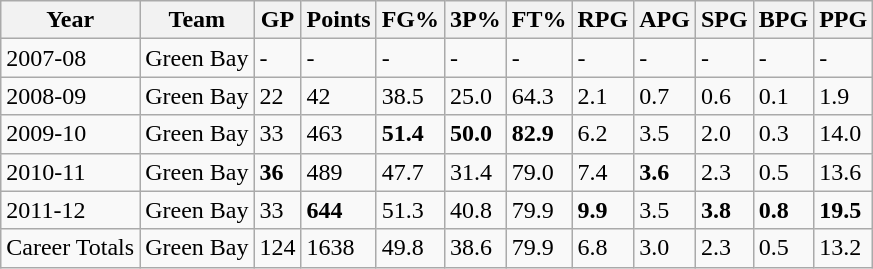<table class="wikitable">
<tr>
<th>Year</th>
<th>Team</th>
<th>GP</th>
<th>Points</th>
<th>FG%</th>
<th>3P%</th>
<th>FT%</th>
<th>RPG</th>
<th>APG</th>
<th>SPG</th>
<th>BPG</th>
<th>PPG</th>
</tr>
<tr>
<td>2007-08</td>
<td>Green Bay</td>
<td>-</td>
<td>-</td>
<td>-</td>
<td>-</td>
<td>-</td>
<td>-</td>
<td>-</td>
<td>-</td>
<td>-</td>
<td>-</td>
</tr>
<tr>
<td>2008-09</td>
<td>Green Bay</td>
<td>22</td>
<td>42</td>
<td>38.5</td>
<td>25.0</td>
<td>64.3</td>
<td>2.1</td>
<td>0.7</td>
<td>0.6</td>
<td>0.1</td>
<td>1.9</td>
</tr>
<tr>
<td>2009-10</td>
<td>Green Bay</td>
<td>33</td>
<td>463</td>
<td><strong>51.4</strong></td>
<td><strong>50.0</strong></td>
<td><strong>82.9</strong></td>
<td>6.2</td>
<td>3.5</td>
<td>2.0</td>
<td>0.3</td>
<td>14.0</td>
</tr>
<tr>
<td>2010-11</td>
<td>Green Bay</td>
<td><strong>36</strong></td>
<td>489</td>
<td>47.7</td>
<td>31.4</td>
<td>79.0</td>
<td>7.4</td>
<td><strong>3.6</strong></td>
<td>2.3</td>
<td>0.5</td>
<td>13.6</td>
</tr>
<tr>
<td>2011-12</td>
<td>Green Bay</td>
<td>33</td>
<td><strong>644</strong></td>
<td>51.3</td>
<td>40.8</td>
<td>79.9</td>
<td><strong>9.9</strong></td>
<td>3.5</td>
<td><strong>3.8</strong></td>
<td><strong>0.8</strong></td>
<td><strong>19.5</strong></td>
</tr>
<tr>
<td>Career Totals</td>
<td>Green Bay</td>
<td>124</td>
<td>1638</td>
<td>49.8</td>
<td>38.6</td>
<td>79.9</td>
<td>6.8</td>
<td>3.0</td>
<td>2.3</td>
<td>0.5</td>
<td>13.2</td>
</tr>
</table>
